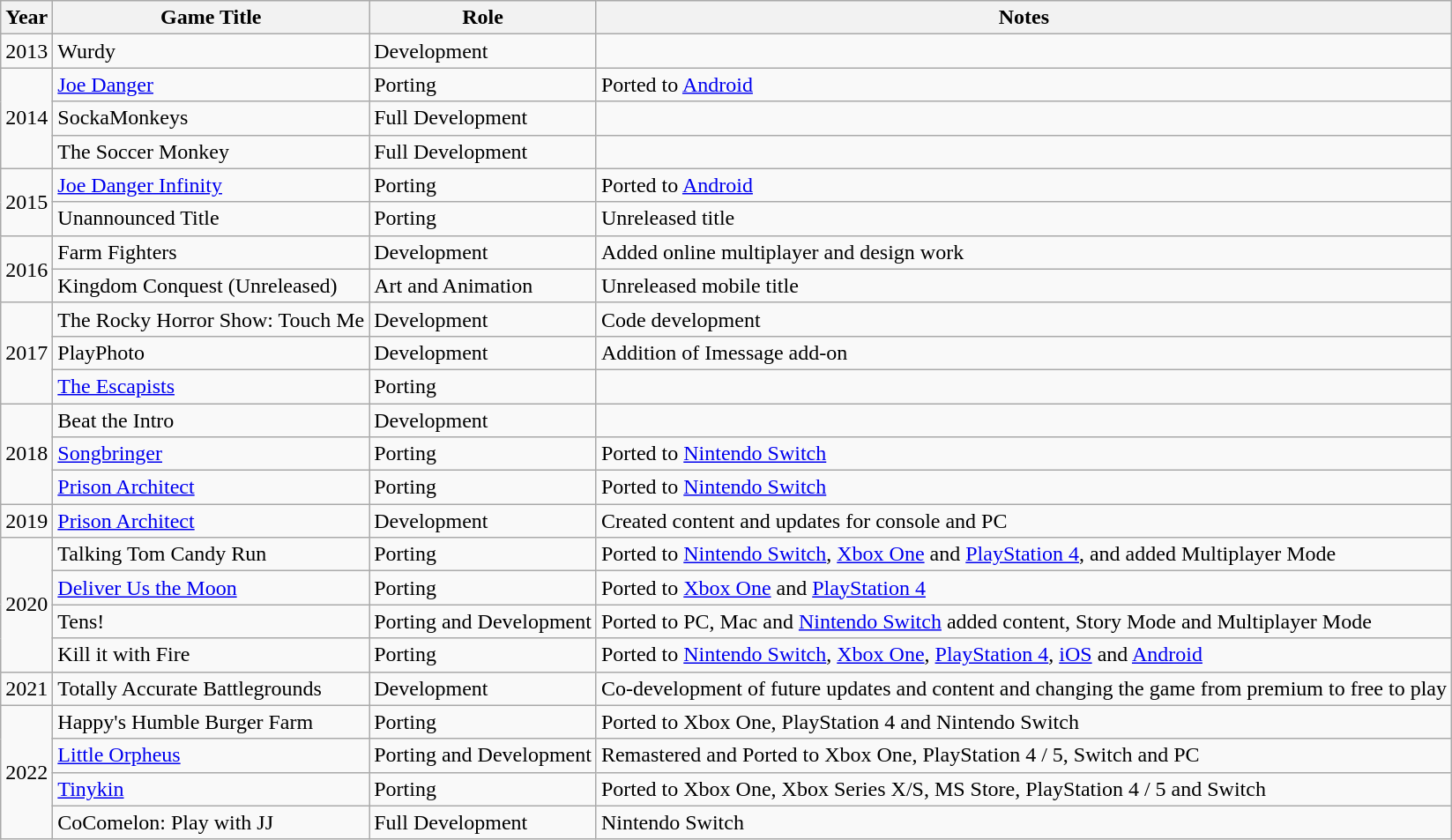<table class="wikitable">
<tr>
<th>Year</th>
<th>Game Title</th>
<th>Role</th>
<th>Notes</th>
</tr>
<tr>
<td>2013</td>
<td>Wurdy</td>
<td>Development</td>
<td></td>
</tr>
<tr>
<td rowspan="3">2014</td>
<td><a href='#'>Joe Danger</a></td>
<td>Porting</td>
<td>Ported to <a href='#'>Android</a></td>
</tr>
<tr>
<td>SockaMonkeys</td>
<td>Full Development</td>
<td></td>
</tr>
<tr>
<td>The Soccer Monkey</td>
<td>Full Development</td>
<td></td>
</tr>
<tr>
<td rowspan="2">2015</td>
<td><a href='#'>Joe Danger Infinity</a></td>
<td>Porting</td>
<td>Ported to <a href='#'>Android</a></td>
</tr>
<tr>
<td>Unannounced Title</td>
<td>Porting</td>
<td>Unreleased title</td>
</tr>
<tr>
<td rowspan="2">2016</td>
<td>Farm Fighters</td>
<td>Development</td>
<td>Added online multiplayer and design work</td>
</tr>
<tr>
<td>Kingdom Conquest (Unreleased)</td>
<td>Art and Animation</td>
<td>Unreleased mobile title</td>
</tr>
<tr>
<td rowspan="3">2017</td>
<td>The Rocky Horror Show: Touch Me</td>
<td>Development</td>
<td>Code development</td>
</tr>
<tr>
<td>PlayPhoto</td>
<td>Development</td>
<td>Addition of Imessage add-on</td>
</tr>
<tr>
<td><a href='#'>The Escapists</a></td>
<td>Porting</td>
<td></td>
</tr>
<tr>
<td rowspan="3">2018</td>
<td>Beat the Intro</td>
<td>Development</td>
<td></td>
</tr>
<tr>
<td><a href='#'>Songbringer</a></td>
<td>Porting</td>
<td>Ported to <a href='#'>Nintendo Switch</a></td>
</tr>
<tr>
<td><a href='#'>Prison Architect</a></td>
<td>Porting</td>
<td>Ported to <a href='#'>Nintendo Switch</a></td>
</tr>
<tr>
<td>2019</td>
<td><a href='#'>Prison Architect</a></td>
<td>Development</td>
<td>Created content and updates for console and PC</td>
</tr>
<tr>
<td rowspan="4">2020</td>
<td>Talking Tom Candy Run</td>
<td>Porting</td>
<td>Ported to <a href='#'>Nintendo Switch</a>, <a href='#'>Xbox One</a> and <a href='#'>PlayStation 4</a>, and added Multiplayer Mode</td>
</tr>
<tr>
<td><a href='#'>Deliver Us the Moon</a></td>
<td>Porting</td>
<td>Ported to <a href='#'>Xbox One</a> and <a href='#'>PlayStation 4</a></td>
</tr>
<tr>
<td>Tens!</td>
<td>Porting and Development</td>
<td>Ported to PC, Mac and <a href='#'>Nintendo Switch</a> added content, Story Mode and Multiplayer Mode</td>
</tr>
<tr>
<td>Kill it with Fire</td>
<td>Porting</td>
<td>Ported to <a href='#'>Nintendo Switch</a>, <a href='#'>Xbox One</a>, <a href='#'>PlayStation 4</a>, <a href='#'>iOS</a> and <a href='#'>Android</a></td>
</tr>
<tr>
<td>2021</td>
<td>Totally Accurate Battlegrounds</td>
<td>Development</td>
<td>Co-development of future updates and content and changing the game from premium to free to play</td>
</tr>
<tr>
<td rowspan="5">2022</td>
<td>Happy's Humble Burger Farm</td>
<td>Porting</td>
<td>Ported to Xbox One, PlayStation 4 and Nintendo Switch</td>
</tr>
<tr>
<td><a href='#'>Little Orpheus</a></td>
<td>Porting and Development</td>
<td>Remastered and Ported to Xbox One, PlayStation 4 / 5, Switch and PC</td>
</tr>
<tr>
<td><a href='#'>Tinykin</a></td>
<td>Porting</td>
<td>Ported to Xbox One, Xbox Series X/S, MS Store, PlayStation 4 / 5 and Switch</td>
</tr>
<tr>
<td>CoComelon: Play with JJ</td>
<td>Full Development</td>
<td>Nintendo Switch</td>
</tr>
</table>
